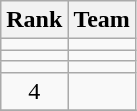<table class="wikitable">
<tr>
<th>Rank</th>
<th>Team</th>
</tr>
<tr>
<td align=center></td>
<td></td>
</tr>
<tr>
<td align=center></td>
<td></td>
</tr>
<tr>
<td align=center></td>
<td></td>
</tr>
<tr>
<td align=center>4</td>
<td></td>
</tr>
<tr>
</tr>
</table>
